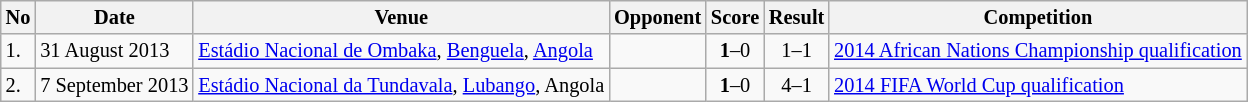<table class="wikitable" style="font-size:85%;">
<tr>
<th>No</th>
<th>Date</th>
<th>Venue</th>
<th>Opponent</th>
<th>Score</th>
<th>Result</th>
<th>Competition</th>
</tr>
<tr>
<td>1.</td>
<td>31 August 2013</td>
<td><a href='#'>Estádio Nacional de Ombaka</a>, <a href='#'>Benguela</a>, <a href='#'>Angola</a></td>
<td></td>
<td align=center><strong>1</strong>–0</td>
<td align=center>1–1</td>
<td><a href='#'>2014 African Nations Championship qualification</a></td>
</tr>
<tr>
<td>2.</td>
<td>7 September 2013</td>
<td><a href='#'>Estádio Nacional da Tundavala</a>, <a href='#'>Lubango</a>, Angola</td>
<td></td>
<td align=center><strong>1</strong>–0</td>
<td align=center>4–1</td>
<td><a href='#'>2014 FIFA World Cup qualification</a></td>
</tr>
</table>
